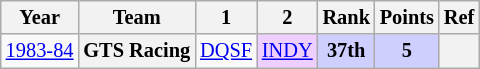<table class="wikitable" style="text-align:center; font-size:85%">
<tr>
<th>Year</th>
<th>Team</th>
<th>1</th>
<th>2</th>
<th>Rank</th>
<th>Points</th>
<th>Ref</th>
</tr>
<tr>
<td nowrap><a href='#'>1983-84</a></td>
<th nowrap>GTS Racing</th>
<td><a href='#'>DQSF</a></td>
<td style="background:#EFCFFF;"><a href='#'>INDY</a><br></td>
<td style="background:#CFCFFF;"><strong>37th</strong></td>
<td style="background:#CFCFFF;"><strong>5</strong></td>
<th></th>
</tr>
</table>
